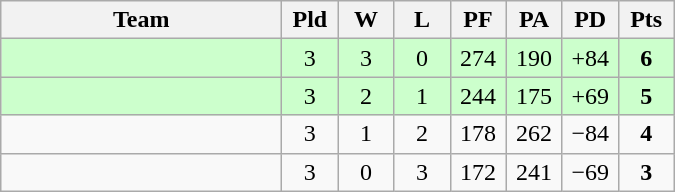<table class=wikitable style="text-align:center">
<tr>
<th width=180>Team</th>
<th width=30>Pld</th>
<th width=30>W</th>
<th width=30>L</th>
<th width=30>PF</th>
<th width=30>PA</th>
<th width=30>PD</th>
<th width=30>Pts</th>
</tr>
<tr align=center bgcolor="#ccffcc">
<td align=left></td>
<td>3</td>
<td>3</td>
<td>0</td>
<td>274</td>
<td>190</td>
<td>+84</td>
<td><strong>6</strong></td>
</tr>
<tr align=center bgcolor="#ccffcc">
<td align=left></td>
<td>3</td>
<td>2</td>
<td>1</td>
<td>244</td>
<td>175</td>
<td>+69</td>
<td><strong>5</strong></td>
</tr>
<tr align=center>
<td align=left></td>
<td>3</td>
<td>1</td>
<td>2</td>
<td>178</td>
<td>262</td>
<td>−84</td>
<td><strong>4</strong></td>
</tr>
<tr align=center>
<td align=left></td>
<td>3</td>
<td>0</td>
<td>3</td>
<td>172</td>
<td>241</td>
<td>−69</td>
<td><strong>3</strong></td>
</tr>
</table>
